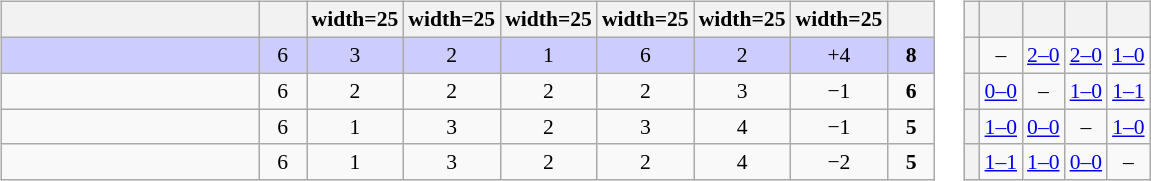<table>
<tr>
<td><br><table class="wikitable" style="text-align: center; font-size: 90%;">
<tr>
<th width=165></th>
<th width=25></th>
<th>width=25</th>
<th>width=25</th>
<th>width=25</th>
<th>width=25</th>
<th>width=25</th>
<th>width=25</th>
<th width=25></th>
</tr>
<tr bgcolor="#ccccff">
<td align="left"></td>
<td>6</td>
<td>3</td>
<td>2</td>
<td>1</td>
<td>6</td>
<td>2</td>
<td>+4</td>
<td><strong>8</strong></td>
</tr>
<tr>
<td align="left"></td>
<td>6</td>
<td>2</td>
<td>2</td>
<td>2</td>
<td>2</td>
<td>3</td>
<td>−1</td>
<td><strong>6</strong></td>
</tr>
<tr>
<td align="left"></td>
<td>6</td>
<td>1</td>
<td>3</td>
<td>2</td>
<td>3</td>
<td>4</td>
<td>−1</td>
<td><strong>5</strong></td>
</tr>
<tr>
<td align="left"></td>
<td>6</td>
<td>1</td>
<td>3</td>
<td>2</td>
<td>2</td>
<td>4</td>
<td>−2</td>
<td><strong>5</strong></td>
</tr>
</table>
</td>
<td><br><table class="wikitable" style="text-align:center; font-size:90%;">
<tr>
<th> </th>
<th></th>
<th></th>
<th></th>
<th></th>
</tr>
<tr>
<th style="text-align:right;"></th>
<td>–</td>
<td><a href='#'>2–0</a></td>
<td><a href='#'>2–0</a></td>
<td><a href='#'>1–0</a></td>
</tr>
<tr>
<th style="text-align:right;"></th>
<td><a href='#'>0–0</a></td>
<td>–</td>
<td><a href='#'>1–0</a></td>
<td><a href='#'>1–1</a></td>
</tr>
<tr>
<th style="text-align:right;"></th>
<td><a href='#'>1–0</a></td>
<td><a href='#'>0–0</a></td>
<td>–</td>
<td><a href='#'>1–0</a></td>
</tr>
<tr>
<th style="text-align:right;"></th>
<td><a href='#'>1–1</a></td>
<td><a href='#'>1–0</a></td>
<td><a href='#'>0–0</a></td>
<td>–</td>
</tr>
</table>
</td>
</tr>
</table>
